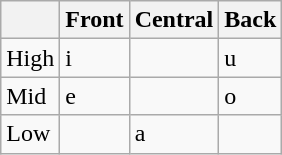<table class="wikitable">
<tr>
<th></th>
<th>Front</th>
<th>Central</th>
<th>Back</th>
</tr>
<tr>
<td>High</td>
<td>i</td>
<td></td>
<td>u</td>
</tr>
<tr>
<td>Mid</td>
<td>e</td>
<td></td>
<td>o</td>
</tr>
<tr>
<td>Low</td>
<td></td>
<td>a</td>
<td></td>
</tr>
</table>
